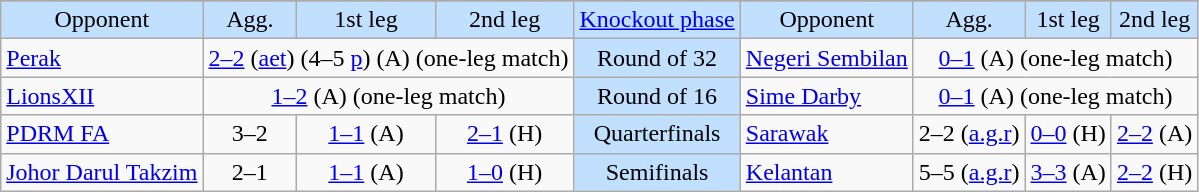<table class="wikitable" style="text-align: center;">
<tr>
</tr>
<tr bgcolor=#c1e0ff>
<td>Opponent</td>
<td>Agg.</td>
<td>1st leg</td>
<td>2nd leg</td>
<td><a href='#'>Knockout phase</a></td>
<td>Opponent</td>
<td>Agg.</td>
<td>1st leg</td>
<td>2nd leg</td>
</tr>
<tr>
<td align=left> <a href='#'>Perak</a></td>
<td colspan=3><a href='#'>2–2</a> (<a href='#'>aet</a>) (4–5 <a href='#'>p</a>) (A) (one-leg match)</td>
<td bgcolor=#c1e0ff>Round of 32</td>
<td align=left> <a href='#'>Negeri Sembilan</a></td>
<td colspan=3><a href='#'>0–1</a> (A) (one-leg match)</td>
</tr>
<tr>
<td align=left> <a href='#'>LionsXII</a></td>
<td colspan=3><a href='#'>1–2</a> (A) (one-leg match)</td>
<td bgcolor=#c1e0ff>Round of 16</td>
<td align=left> <a href='#'>Sime Darby</a></td>
<td colspan=3><a href='#'>0–1</a> (A) (one-leg match)</td>
</tr>
<tr>
<td align=left> <a href='#'>PDRM FA</a></td>
<td>3–2</td>
<td><a href='#'>1–1</a> (A)</td>
<td><a href='#'>2–1</a> (H)</td>
<td bgcolor=#c1e0ff>Quarterfinals</td>
<td align=left> <a href='#'>Sarawak</a></td>
<td>2–2 (<a href='#'>a.g.r</a>)</td>
<td><a href='#'>0–0</a> (H)</td>
<td><a href='#'>2–2</a> (A)</td>
</tr>
<tr>
<td align=left> <a href='#'>Johor Darul Takzim</a></td>
<td>2–1</td>
<td><a href='#'>1–1</a> (A)</td>
<td><a href='#'>1–0</a> (H)</td>
<td bgcolor=#c1e0ff>Semifinals</td>
<td align=left> <a href='#'>Kelantan</a></td>
<td>5–5 (<a href='#'>a.g.r</a>)</td>
<td><a href='#'>3–3</a> (A)</td>
<td><a href='#'>2–2</a> (H)</td>
</tr>
</table>
